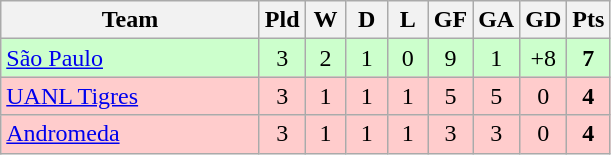<table class="wikitable" style="text-align: center;">
<tr>
<th width=165>Team</th>
<th width=20>Pld</th>
<th width=20>W</th>
<th width=20>D</th>
<th width=20>L</th>
<th width=20>GF</th>
<th width=20>GA</th>
<th width=20>GD</th>
<th width=20>Pts</th>
</tr>
<tr bgcolor=#CCFFCC>
<td align=left> <a href='#'>São Paulo</a></td>
<td>3</td>
<td>2</td>
<td>1</td>
<td>0</td>
<td>9</td>
<td>1</td>
<td>+8</td>
<td><strong>7</strong></td>
</tr>
<tr bgcolor=#FFCCCC>
<td align=left> <a href='#'>UANL Tigres</a></td>
<td>3</td>
<td>1</td>
<td>1</td>
<td>1</td>
<td>5</td>
<td>5</td>
<td>0</td>
<td><strong>4</strong></td>
</tr>
<tr bgcolor=#FFCCCC>
<td align=left> <a href='#'>Andromeda</a></td>
<td>3</td>
<td>1</td>
<td>1</td>
<td>1</td>
<td>3</td>
<td>3</td>
<td>0</td>
<td><strong>4</strong></td>
</tr>
</table>
